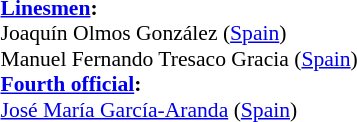<table width=100% style="font-size: 90%">
<tr>
<td><br><strong><a href='#'>Linesmen</a>:</strong>
<br>Joaquín Olmos González (<a href='#'>Spain</a>)
<br>Manuel Fernando Tresaco Gracia (<a href='#'>Spain</a>)
<br><strong><a href='#'>Fourth official</a>:</strong>
<br><a href='#'>José María García-Aranda</a> (<a href='#'>Spain</a>)</td>
</tr>
</table>
